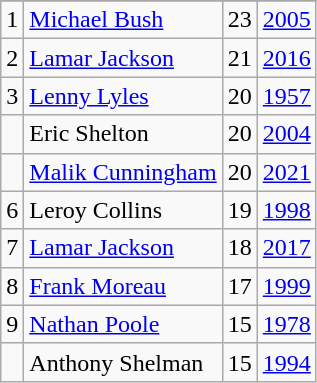<table class="wikitable">
<tr>
</tr>
<tr>
<td>1</td>
<td><a href='#'>Michael Bush</a></td>
<td>23</td>
<td><a href='#'>2005</a></td>
</tr>
<tr>
<td>2</td>
<td><a href='#'>Lamar Jackson</a></td>
<td>21</td>
<td><a href='#'>2016</a></td>
</tr>
<tr>
<td>3</td>
<td><a href='#'>Lenny Lyles</a></td>
<td>20</td>
<td><a href='#'>1957</a></td>
</tr>
<tr>
<td></td>
<td>Eric Shelton</td>
<td>20</td>
<td><a href='#'>2004</a></td>
</tr>
<tr>
<td></td>
<td><a href='#'>Malik Cunningham</a></td>
<td>20</td>
<td><a href='#'>2021</a></td>
</tr>
<tr>
<td>6</td>
<td>Leroy Collins</td>
<td>19</td>
<td><a href='#'>1998</a></td>
</tr>
<tr>
<td>7</td>
<td><a href='#'>Lamar Jackson</a></td>
<td>18</td>
<td><a href='#'>2017</a></td>
</tr>
<tr>
<td>8</td>
<td><a href='#'>Frank Moreau</a></td>
<td>17</td>
<td><a href='#'>1999</a></td>
</tr>
<tr>
<td>9</td>
<td><a href='#'>Nathan Poole</a></td>
<td>15</td>
<td><a href='#'>1978</a></td>
</tr>
<tr>
<td></td>
<td>Anthony Shelman</td>
<td>15</td>
<td><a href='#'>1994</a></td>
</tr>
</table>
